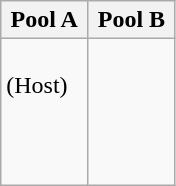<table class="wikitable">
<tr>
<th width=45%>Pool A</th>
<th width=45%>Pool B</th>
</tr>
<tr>
<td><br> (Host)<br>
<br>
<br>
<br>
</td>
<td><br><br>
<br>
<br>
<br>
</td>
</tr>
</table>
